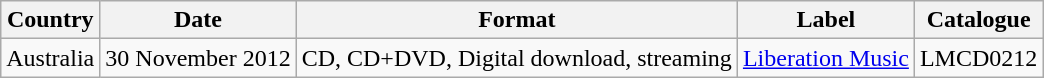<table class="wikitable">
<tr>
<th>Country</th>
<th>Date</th>
<th>Format</th>
<th>Label</th>
<th>Catalogue</th>
</tr>
<tr>
<td>Australia</td>
<td>30 November 2012</td>
<td>CD, CD+DVD, Digital download, streaming</td>
<td><a href='#'>Liberation Music</a></td>
<td>LMCD0212</td>
</tr>
</table>
